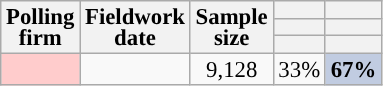<table class="wikitable sortable" style="text-align:center;font-size:95%;line-height:14px;">
<tr>
<th rowspan="3">Polling<br>firm</th>
<th rowspan="3">Fieldwork<br>date</th>
<th rowspan="3">Sample<br>size</th>
<th></th>
<th></th>
</tr>
<tr>
<th style="background:"></th>
<th style="background:"></th>
</tr>
<tr>
<th></th>
<th></th>
</tr>
<tr>
<td style="background:#FFCCCC;"></td>
<td></td>
<td>9,128</td>
<td>33%</td>
<td style="background:#C1CCE1;"><strong>67%</strong></td>
</tr>
</table>
